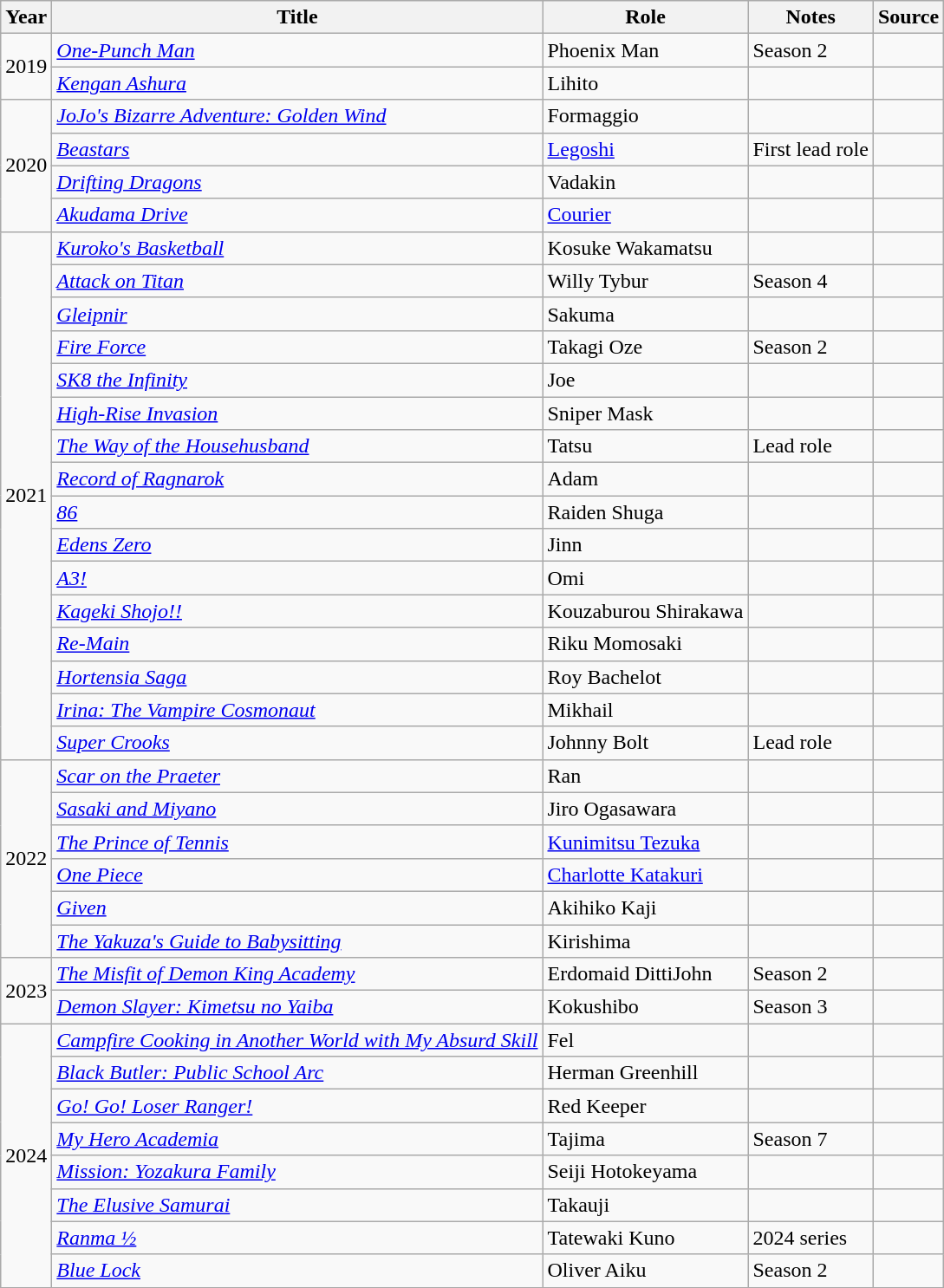<table class="wikitable sortable plainrowheaders">
<tr>
<th>Year</th>
<th>Title</th>
<th>Role</th>
<th class="unsortable">Notes</th>
<th class="unsortable">Source</th>
</tr>
<tr>
<td rowspan="2">2019</td>
<td><em><a href='#'>One-Punch Man</a></em></td>
<td>Phoenix Man</td>
<td>Season 2</td>
<td></td>
</tr>
<tr>
<td><em><a href='#'>Kengan Ashura</a></em></td>
<td>Lihito</td>
<td></td>
<td></td>
</tr>
<tr>
<td rowspan="4">2020</td>
<td><em><a href='#'>JoJo's Bizarre Adventure: Golden Wind</a></em></td>
<td>Formaggio</td>
<td></td>
<td></td>
</tr>
<tr>
<td><em><a href='#'>Beastars</a></em></td>
<td><a href='#'>Legoshi</a></td>
<td>First lead role</td>
<td></td>
</tr>
<tr>
<td><em><a href='#'>Drifting Dragons</a></em></td>
<td>Vadakin</td>
<td></td>
<td></td>
</tr>
<tr>
<td><em><a href='#'>Akudama Drive</a></em></td>
<td><a href='#'>Courier</a></td>
<td></td>
<td></td>
</tr>
<tr>
<td rowspan="16">2021</td>
<td><em><a href='#'>Kuroko's Basketball</a></em></td>
<td>Kosuke Wakamatsu</td>
<td></td>
<td></td>
</tr>
<tr>
<td><em><a href='#'>Attack on Titan</a></em></td>
<td>Willy Tybur</td>
<td>Season 4</td>
<td></td>
</tr>
<tr>
<td><em><a href='#'>Gleipnir</a></em></td>
<td>Sakuma</td>
<td></td>
<td></td>
</tr>
<tr>
<td><em><a href='#'>Fire Force</a></em></td>
<td>Takagi Oze</td>
<td>Season 2</td>
<td></td>
</tr>
<tr>
<td><em><a href='#'>SK8 the Infinity</a></em></td>
<td>Joe</td>
<td></td>
<td></td>
</tr>
<tr>
<td><em><a href='#'>High-Rise Invasion</a></em></td>
<td>Sniper Mask</td>
<td></td>
<td></td>
</tr>
<tr>
<td><em><a href='#'>The Way of the Househusband</a></em></td>
<td>Tatsu</td>
<td>Lead role</td>
<td></td>
</tr>
<tr>
<td><em><a href='#'>Record of Ragnarok</a></em></td>
<td>Adam</td>
<td></td>
<td></td>
</tr>
<tr>
<td><em><a href='#'>86</a></em></td>
<td>Raiden Shuga</td>
<td></td>
<td></td>
</tr>
<tr>
<td><em><a href='#'>Edens Zero</a></em></td>
<td>Jinn</td>
<td></td>
<td></td>
</tr>
<tr>
<td><em><a href='#'>A3!</a></em></td>
<td>Omi</td>
<td></td>
<td></td>
</tr>
<tr>
<td><em><a href='#'>Kageki Shojo!!</a></em></td>
<td>Kouzaburou Shirakawa</td>
<td></td>
<td></td>
</tr>
<tr>
<td><em><a href='#'>Re-Main</a></em></td>
<td>Riku Momosaki</td>
<td></td>
<td></td>
</tr>
<tr>
<td><em><a href='#'>Hortensia Saga</a></em></td>
<td>Roy Bachelot</td>
<td></td>
<td></td>
</tr>
<tr>
<td><em><a href='#'>Irina: The Vampire Cosmonaut</a></em></td>
<td>Mikhail</td>
<td></td>
<td></td>
</tr>
<tr>
<td><em><a href='#'>Super Crooks</a></em></td>
<td>Johnny Bolt</td>
<td>Lead role</td>
<td></td>
</tr>
<tr>
<td rowspan="6">2022</td>
<td><em><a href='#'>Scar on the Praeter</a></em></td>
<td>Ran</td>
<td></td>
<td></td>
</tr>
<tr>
<td><em><a href='#'>Sasaki and Miyano</a></em></td>
<td>Jiro Ogasawara</td>
<td></td>
<td></td>
</tr>
<tr>
<td><em><a href='#'>The Prince of Tennis</a></em></td>
<td><a href='#'>Kunimitsu Tezuka</a></td>
<td></td>
<td></td>
</tr>
<tr>
<td><em><a href='#'>One Piece</a></em></td>
<td><a href='#'>Charlotte Katakuri</a></td>
<td></td>
<td></td>
</tr>
<tr>
<td><em><a href='#'>Given</a></em></td>
<td>Akihiko Kaji</td>
<td></td>
<td></td>
</tr>
<tr>
<td><em><a href='#'>The Yakuza's Guide to Babysitting</a></em></td>
<td>Kirishima</td>
<td></td>
<td></td>
</tr>
<tr>
<td rowspan="2">2023</td>
<td><em><a href='#'>The Misfit of Demon King Academy</a></em></td>
<td>Erdomaid DittiJohn</td>
<td>Season 2</td>
<td></td>
</tr>
<tr>
<td><em><a href='#'>Demon Slayer: Kimetsu no Yaiba</a></em></td>
<td>Kokushibo</td>
<td>Season 3</td>
<td></td>
</tr>
<tr>
<td rowspan="8">2024</td>
<td><em><a href='#'>Campfire Cooking in Another World with My Absurd Skill</a></em></td>
<td>Fel</td>
<td></td>
<td></td>
</tr>
<tr>
<td><em><a href='#'>Black Butler: Public School Arc</a></em></td>
<td>Herman Greenhill</td>
<td></td>
<td></td>
</tr>
<tr>
<td><em><a href='#'>Go! Go! Loser Ranger!</a></em></td>
<td>Red Keeper</td>
<td></td>
<td></td>
</tr>
<tr>
<td><em><a href='#'>My Hero Academia</a></em></td>
<td>Tajima</td>
<td>Season 7</td>
<td></td>
</tr>
<tr>
<td><em><a href='#'>Mission: Yozakura Family</a></em></td>
<td>Seiji Hotokeyama</td>
<td></td>
<td></td>
</tr>
<tr>
<td><em><a href='#'>The Elusive Samurai</a></em></td>
<td>Takauji</td>
<td></td>
<td></td>
</tr>
<tr>
<td><em><a href='#'>Ranma ½</a></em></td>
<td>Tatewaki Kuno</td>
<td>2024 series</td>
<td></td>
</tr>
<tr>
<td><em><a href='#'>Blue Lock</a></em></td>
<td>Oliver Aiku</td>
<td>Season 2</td>
<td></td>
</tr>
</table>
